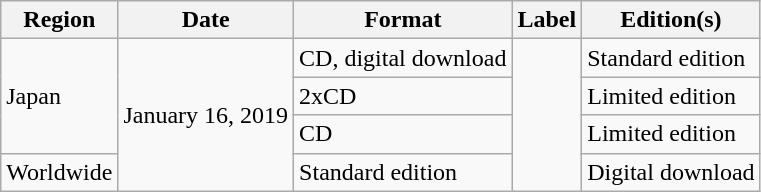<table class="wikitable plainrowheaders">
<tr>
<th scope="col">Region</th>
<th scope="col">Date</th>
<th scope="col">Format</th>
<th scope="col">Label</th>
<th scope="col">Edition(s)</th>
</tr>
<tr>
<td scope="row" rowspan="3">Japan</td>
<td rowspan="4">January 16, 2019</td>
<td>CD, digital download</td>
<td rowspan="4"></td>
<td>Standard edition</td>
</tr>
<tr>
<td>2xCD</td>
<td>Limited edition</td>
</tr>
<tr>
<td>CD</td>
<td>Limited edition</td>
</tr>
<tr>
<td scope="row">Worldwide</td>
<td>Standard edition</td>
<td>Digital download</td>
</tr>
</table>
